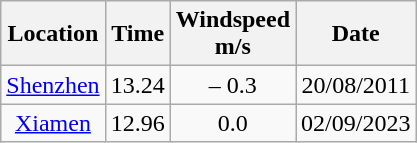<table class="wikitable" style= "text-align: center">
<tr>
<th>Location</th>
<th>Time</th>
<th>Windspeed<br>m/s</th>
<th>Date</th>
</tr>
<tr>
<td><a href='#'>Shenzhen</a></td>
<td>13.24</td>
<td>– 0.3</td>
<td>20/08/2011</td>
</tr>
<tr>
<td><a href='#'>Xiamen</a></td>
<td>12.96</td>
<td>0.0</td>
<td>02/09/2023</td>
</tr>
</table>
